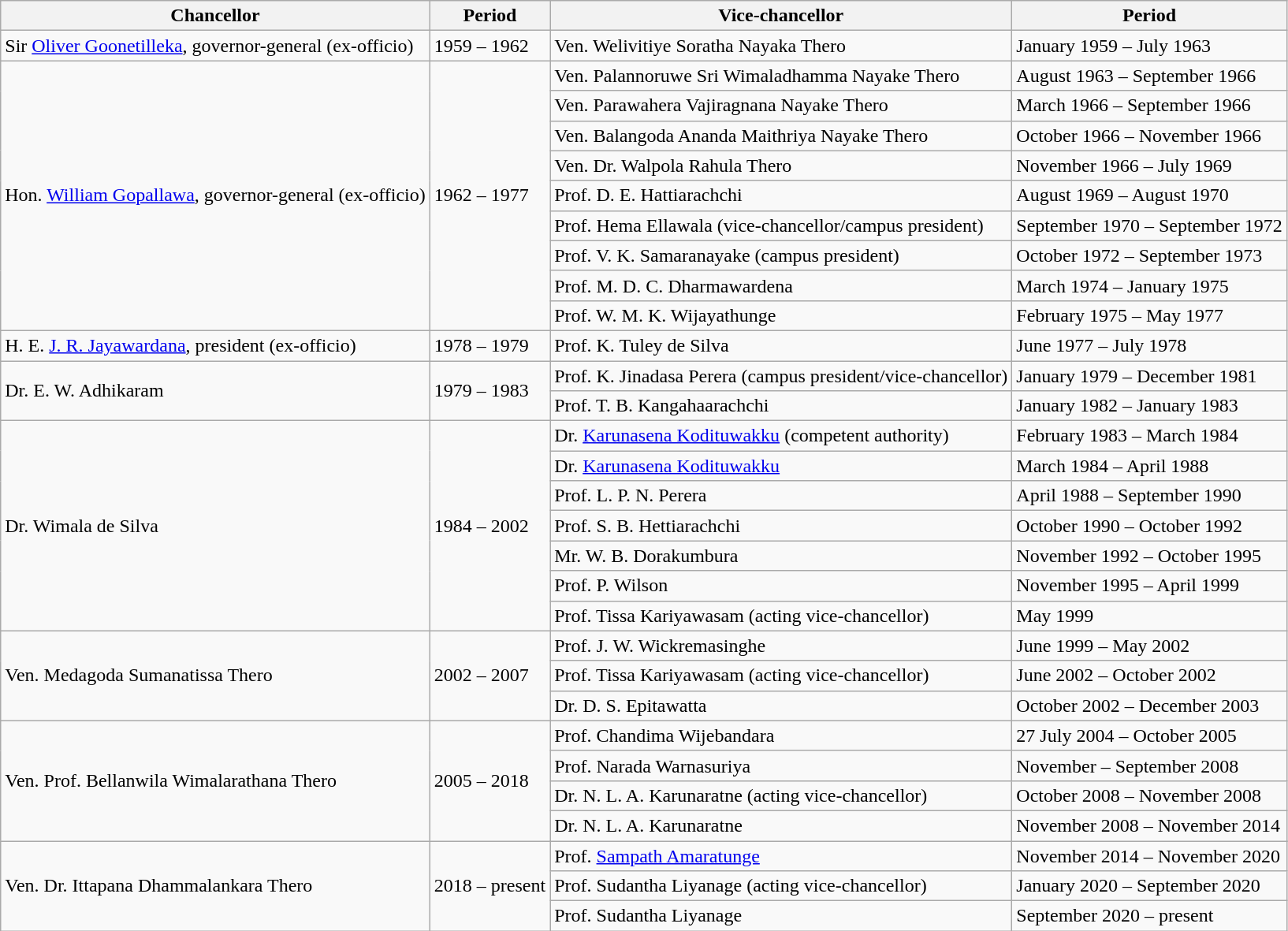<table class="wikitable">
<tr>
<th>Chancellor</th>
<th>Period</th>
<th>Vice-chancellor</th>
<th>Period</th>
</tr>
<tr>
<td>Sir <a href='#'>Oliver Goonetilleka</a>, governor-general (ex-officio)</td>
<td>1959 – 1962</td>
<td>Ven. Welivitiye Soratha Nayaka Thero</td>
<td>January 1959 – July 1963</td>
</tr>
<tr>
<td rowspan="9">Hon. <a href='#'>William Gopallawa</a>, governor-general (ex-officio)</td>
<td rowspan="9">1962 – 1977</td>
<td>Ven. Palannoruwe Sri Wimaladhamma Nayake Thero</td>
<td>August 1963 – September 1966</td>
</tr>
<tr>
<td>Ven. Parawahera Vajiragnana Nayake Thero</td>
<td>March 1966 – September 1966</td>
</tr>
<tr>
<td>Ven. Balangoda Ananda Maithriya Nayake Thero</td>
<td>October 1966 – November 1966</td>
</tr>
<tr>
<td>Ven. Dr. Walpola Rahula Thero</td>
<td>November 1966 – July 1969</td>
</tr>
<tr>
<td>Prof. D. E. Hattiarachchi</td>
<td>August 1969 – August 1970</td>
</tr>
<tr>
<td>Prof. Hema Ellawala (vice-chancellor/campus president)</td>
<td>September 1970 – September 1972</td>
</tr>
<tr>
<td>Prof. V. K. Samaranayake (campus president)</td>
<td>October 1972 – September 1973</td>
</tr>
<tr>
<td>Prof. M. D. C. Dharmawardena</td>
<td>March 1974 – January 1975</td>
</tr>
<tr>
<td>Prof. W. M. K. Wijayathunge</td>
<td>February 1975 – May 1977</td>
</tr>
<tr>
<td>H. E. <a href='#'>J. R. Jayawardana</a>, president (ex-officio)</td>
<td>1978 – 1979</td>
<td>Prof. K. Tuley de Silva</td>
<td>June 1977 – July 1978</td>
</tr>
<tr>
<td rowspan="2">Dr. E. W. Adhikaram</td>
<td rowspan="2">1979 – 1983</td>
<td>Prof. K. Jinadasa Perera (campus president/vice-chancellor)</td>
<td>January 1979 – December 1981</td>
</tr>
<tr>
<td>Prof. T. B. Kangahaarachchi</td>
<td>January 1982 – January 1983</td>
</tr>
<tr>
<td rowspan="7">Dr. Wimala de Silva</td>
<td rowspan="7">1984 – 2002</td>
<td>Dr. <a href='#'>Karunasena Kodituwakku</a> (competent authority)</td>
<td>February 1983 – March 1984</td>
</tr>
<tr>
<td>Dr. <a href='#'>Karunasena Kodituwakku</a></td>
<td>March 1984 – April 1988</td>
</tr>
<tr>
<td>Prof. L. P. N. Perera</td>
<td>April 1988 – September 1990</td>
</tr>
<tr>
<td>Prof. S. B. Hettiarachchi</td>
<td>October 1990 – October 1992</td>
</tr>
<tr>
<td>Mr. W. B. Dorakumbura</td>
<td>November 1992 – October 1995</td>
</tr>
<tr>
<td>Prof. P. Wilson</td>
<td>November 1995 – April 1999</td>
</tr>
<tr>
<td>Prof. Tissa Kariyawasam (acting vice-chancellor)</td>
<td>May 1999</td>
</tr>
<tr>
<td rowspan="3">Ven. Medagoda Sumanatissa Thero</td>
<td rowspan="3">2002 – 2007</td>
<td>Prof. J. W. Wickremasinghe</td>
<td>June 1999 – May 2002</td>
</tr>
<tr>
<td>Prof. Tissa Kariyawasam (acting vice-chancellor)</td>
<td>June 2002 – October 2002</td>
</tr>
<tr>
<td>Dr. D. S. Epitawatta</td>
<td>October 2002 – December 2003</td>
</tr>
<tr>
<td rowspan="5">Ven. Prof. Bellanwila Wimalarathana Thero</td>
<td rowspan="5">2005 – 2018</td>
<td>Prof. Chandima Wijebandara</td>
<td>27 July 2004 – October 2005</td>
</tr>
<tr>
<td>Prof. Narada Warnasuriya</td>
<td>November – September 2008</td>
</tr>
<tr>
<td>Dr. N. L. A. Karunaratne (acting vice-chancellor)</td>
<td>October 2008 – November 2008</td>
</tr>
<tr>
<td>Dr. N. L. A. Karunaratne</td>
<td>November 2008 – November 2014</td>
</tr>
<tr>
<td rowspan="2">Prof. <a href='#'>Sampath Amaratunge</a></td>
<td rowspan="2">November 2014 – November 2020</td>
</tr>
<tr>
<td rowspan="3">Ven. Dr. Ittapana Dhammalankara Thero</td>
<td style="white-space: nowrap;" rowspan="3">2018 – present</td>
</tr>
<tr>
<td>Prof. Sudantha Liyanage (acting vice-chancellor)</td>
<td>January 2020 – September 2020</td>
</tr>
<tr>
<td>Prof. Sudantha Liyanage</td>
<td style="white-space: nowrap;">September 2020 – present</td>
</tr>
</table>
